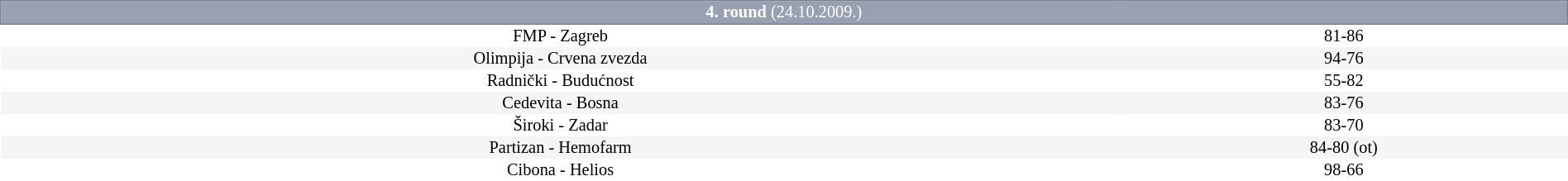<table border=0 cellspacing=0 cellpadding=1em style="font-size: 85%; border-collapse: collapse;width:100%;">
<tr>
<td colspan=5 bgcolor=#98A1B2 style="border:1px solid #7A8392; text-align:center; color:#FFFFFF;"><strong>4. round</strong> (24.10.2009.)</td>
</tr>
<tr align=center bgcolor=#FFFFFF>
<td>FMP - Zagreb</td>
<td>81-86</td>
</tr>
<tr align=center bgcolor=#f5f5f5>
<td>Olimpija - Crvena zvezda</td>
<td>94-76</td>
</tr>
<tr align=center bgcolor=#FFFFFF>
<td>Radnički - Budućnost</td>
<td>55-82</td>
</tr>
<tr align=center bgcolor=#f5f5f5>
<td>Cedevita - Bosna</td>
<td>83-76</td>
</tr>
<tr align=center bgcolor=#FFFFFF>
<td>Široki - Zadar</td>
<td>83-70</td>
</tr>
<tr align=center bgcolor=#f5f5f5>
<td>Partizan - Hemofarm</td>
<td>84-80 (ot)</td>
</tr>
<tr align=center bgcolor=#FFFFFF>
<td>Cibona - Helios</td>
<td>98-66</td>
</tr>
</table>
